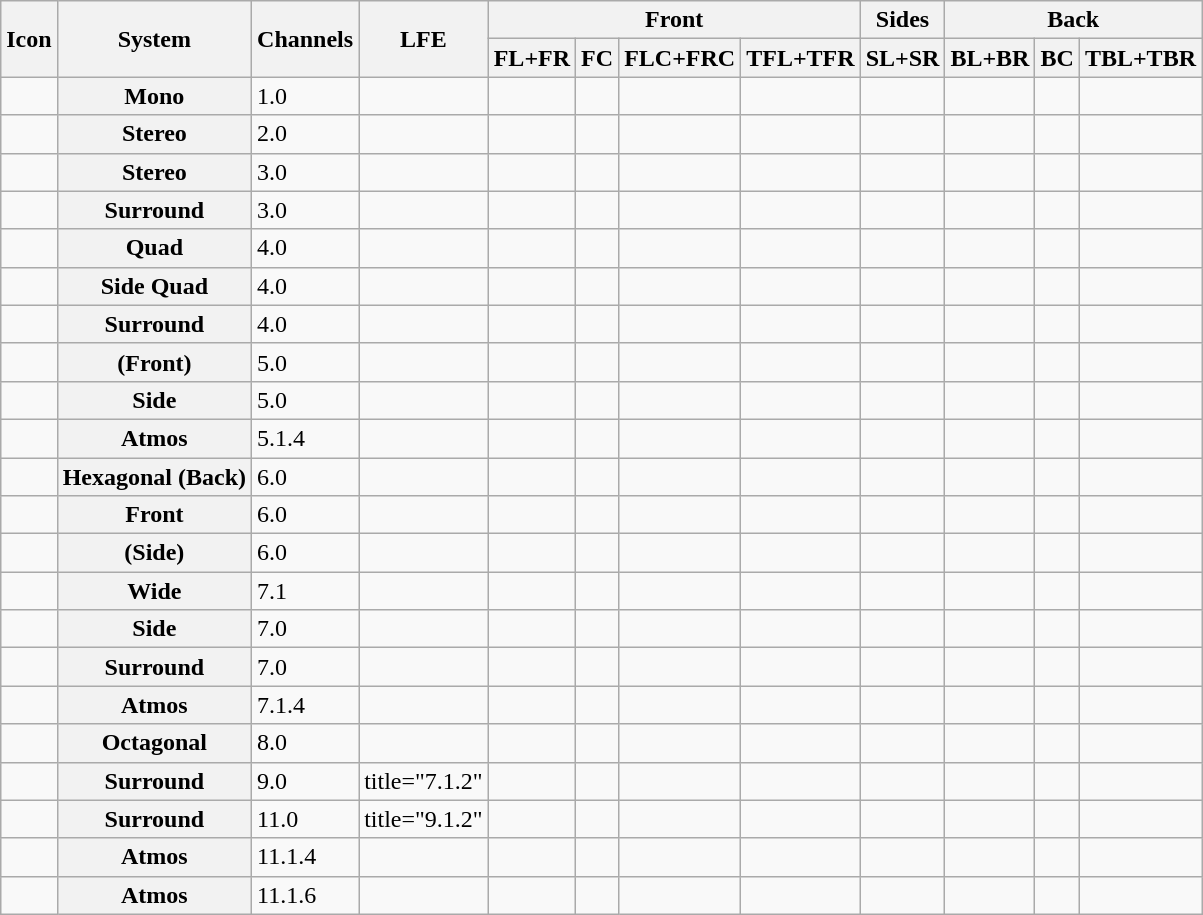<table class="wikitable">
<tr>
<th rowspan=2>Icon</th>
<th rowspan=2>System</th>
<th rowspan=2>Channels</th>
<th rowspan=2>LFE</th>
<th colspan=4>Front</th>
<th colspan=1>Sides</th>
<th colspan=3 title="Rear">Back</th>
</tr>
<tr>
<th>FL+FR</th>
<th>FC</th>
<th>FLC+FRC</th>
<th>TFL+TFR</th>
<th>SL+SR</th>
<th>BL+BR</th>
<th>BC</th>
<th>TBL+TBR</th>
</tr>
<tr>
<td></td>
<th>Mono</th>
<td>1.0</td>
<td></td>
<td></td>
<td></td>
<td></td>
<td></td>
<td></td>
<td></td>
<td></td>
<td></td>
</tr>
<tr>
<td></td>
<th>Stereo</th>
<td>2.0</td>
<td></td>
<td></td>
<td></td>
<td></td>
<td></td>
<td></td>
<td></td>
<td></td>
<td></td>
</tr>
<tr>
<td></td>
<th>Stereo</th>
<td>3.0</td>
<td></td>
<td></td>
<td></td>
<td></td>
<td></td>
<td></td>
<td></td>
<td></td>
<td></td>
</tr>
<tr>
<td></td>
<th>Surround</th>
<td>3.0</td>
<td></td>
<td></td>
<td></td>
<td></td>
<td></td>
<td></td>
<td></td>
<td></td>
<td></td>
</tr>
<tr>
<td></td>
<th>Quad</th>
<td>4.0</td>
<td></td>
<td></td>
<td></td>
<td></td>
<td></td>
<td></td>
<td></td>
<td></td>
<td></td>
</tr>
<tr>
<td></td>
<th>Side Quad</th>
<td>4.0</td>
<td></td>
<td></td>
<td></td>
<td></td>
<td></td>
<td></td>
<td></td>
<td></td>
<td></td>
</tr>
<tr>
<td></td>
<th>Surround</th>
<td>4.0</td>
<td></td>
<td></td>
<td></td>
<td></td>
<td></td>
<td></td>
<td></td>
<td></td>
<td></td>
</tr>
<tr>
<td></td>
<th>(Front)</th>
<td>5.0</td>
<td></td>
<td></td>
<td></td>
<td></td>
<td></td>
<td></td>
<td></td>
<td></td>
<td></td>
</tr>
<tr>
<td></td>
<th>Side</th>
<td>5.0</td>
<td></td>
<td></td>
<td></td>
<td></td>
<td></td>
<td></td>
<td></td>
<td></td>
<td></td>
</tr>
<tr>
<td></td>
<th>Atmos</th>
<td title="9.1">5.1.4</td>
<td></td>
<td></td>
<td></td>
<td></td>
<td></td>
<td></td>
<td></td>
<td></td>
<td></td>
</tr>
<tr>
<td></td>
<th>Hexagonal (Back)</th>
<td>6.0</td>
<td></td>
<td></td>
<td></td>
<td></td>
<td></td>
<td></td>
<td></td>
<td></td>
<td></td>
</tr>
<tr>
<td></td>
<th>Front</th>
<td>6.0</td>
<td></td>
<td></td>
<td></td>
<td></td>
<td></td>
<td></td>
<td></td>
<td></td>
<td></td>
</tr>
<tr>
<td></td>
<th>(Side)</th>
<td>6.0</td>
<td></td>
<td></td>
<td></td>
<td></td>
<td></td>
<td></td>
<td></td>
<td></td>
<td></td>
</tr>
<tr>
<td></td>
<th>Wide</th>
<td>7.1</td>
<td></td>
<td></td>
<td></td>
<td></td>
<td></td>
<td></td>
<td></td>
<td></td>
<td></td>
</tr>
<tr>
<td></td>
<th title="Front / Wide-Side">Side</th>
<td>7.0</td>
<td></td>
<td></td>
<td></td>
<td></td>
<td></td>
<td></td>
<td></td>
<td></td>
<td></td>
</tr>
<tr>
<td></td>
<th>Surround</th>
<td>7.0</td>
<td></td>
<td></td>
<td></td>
<td></td>
<td></td>
<td></td>
<td></td>
<td></td>
<td></td>
</tr>
<tr>
<td></td>
<th>Atmos</th>
<td title="11.1">7.1.4</td>
<td></td>
<td></td>
<td></td>
<td></td>
<td></td>
<td></td>
<td></td>
<td></td>
<td></td>
</tr>
<tr>
<td></td>
<th>Octagonal</th>
<td>8.0</td>
<td></td>
<td></td>
<td></td>
<td></td>
<td></td>
<td></td>
<td></td>
<td></td>
<td></td>
</tr>
<tr>
<td></td>
<th>Surround</th>
<td title="7.0.2">9.0</td>
<td>title="7.1.2" </td>
<td></td>
<td></td>
<td></td>
<td></td>
<td></td>
<td></td>
<td></td>
<td></td>
</tr>
<tr>
<td></td>
<th>Surround</th>
<td title="9.0.2">11.0</td>
<td>title="9.1.2" </td>
<td></td>
<td></td>
<td></td>
<td></td>
<td></td>
<td></td>
<td></td>
<td></td>
</tr>
<tr>
<td></td>
<th>Atmos</th>
<td title="11.1.4">11.1.4</td>
<td></td>
<td></td>
<td></td>
<td></td>
<td></td>
<td></td>
<td></td>
<td></td>
<td></td>
</tr>
<tr>
<td></td>
<th>Atmos</th>
<td title="11.1.6">11.1.6</td>
<td></td>
<td></td>
<td></td>
<td></td>
<td></td>
<td></td>
<td></td>
<td></td>
<td></td>
</tr>
</table>
